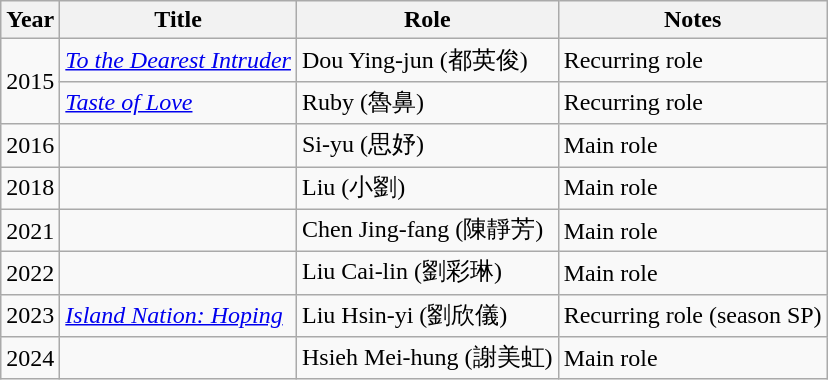<table class="wikitable">
<tr>
<th>Year</th>
<th>Title</th>
<th>Role</th>
<th>Notes</th>
</tr>
<tr>
<td rowspan="2">2015</td>
<td><em><a href='#'>To the Dearest Intruder</a></em></td>
<td>Dou Ying-jun (都英俊)</td>
<td>Recurring role</td>
</tr>
<tr>
<td><em><a href='#'>Taste of Love</a></em></td>
<td>Ruby (魯鼻)</td>
<td>Recurring role</td>
</tr>
<tr>
<td>2016</td>
<td><em></em></td>
<td>Si-yu (思妤)</td>
<td>Main role</td>
</tr>
<tr>
<td>2018</td>
<td><em></em></td>
<td>Liu (小劉)</td>
<td>Main role</td>
</tr>
<tr>
<td>2021</td>
<td><em></em></td>
<td>Chen Jing-fang (陳靜芳)</td>
<td>Main role</td>
</tr>
<tr>
<td>2022</td>
<td><em></em></td>
<td>Liu Cai-lin (劉彩琳)</td>
<td>Main role</td>
</tr>
<tr>
<td>2023</td>
<td><em><a href='#'>Island Nation: Hoping</a></em></td>
<td>Liu Hsin-yi (劉欣儀)</td>
<td>Recurring role (season SP)</td>
</tr>
<tr>
<td>2024</td>
<td><em></em></td>
<td>Hsieh Mei-hung (謝美虹)</td>
<td>Main role</td>
</tr>
</table>
